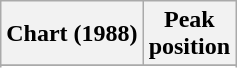<table class="wikitable sortable plainrowheaders" style="text-align:center">
<tr>
<th scope="col">Chart (1988)</th>
<th scope="col">Peak<br> position</th>
</tr>
<tr>
</tr>
<tr>
</tr>
<tr>
</tr>
<tr>
</tr>
<tr>
</tr>
</table>
